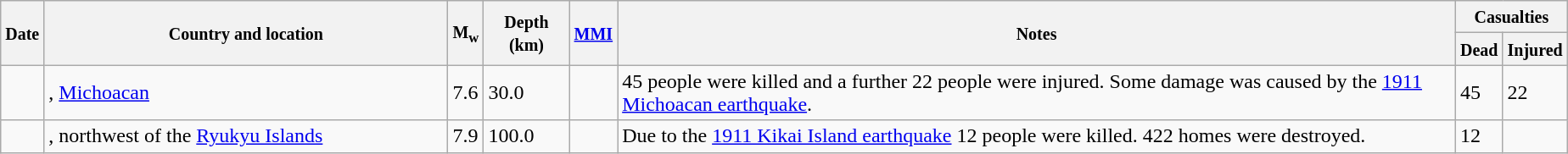<table class="wikitable sortable sort-under" style="border:1px black; margin-left:1em;">
<tr>
<th rowspan="2"><small>Date</small></th>
<th rowspan="2" style="width: 310px"><small>Country and location</small></th>
<th rowspan="2"><small>M<sub>w</sub></small></th>
<th rowspan="2"><small>Depth (km)</small></th>
<th rowspan="2"><small><a href='#'>MMI</a></small></th>
<th rowspan="2" class="unsortable"><small>Notes</small></th>
<th colspan="2"><small>Casualties</small></th>
</tr>
<tr>
<th><small>Dead</small></th>
<th><small>Injured</small></th>
</tr>
<tr>
<td></td>
<td>, <a href='#'>Michoacan</a></td>
<td>7.6</td>
<td>30.0</td>
<td></td>
<td>45 people were killed and a further 22 people were injured. Some damage was caused by the <a href='#'>1911 Michoacan earthquake</a>.</td>
<td>45</td>
<td>22</td>
</tr>
<tr>
<td></td>
<td>, northwest of the <a href='#'>Ryukyu Islands</a></td>
<td>7.9</td>
<td>100.0</td>
<td></td>
<td>Due to the <a href='#'>1911 Kikai Island earthquake</a> 12 people were killed. 422 homes were destroyed.</td>
<td>12</td>
<td></td>
</tr>
</table>
